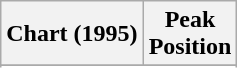<table class="wikitable sortable plainrowheaders" style="text-align:center;">
<tr>
<th>Chart (1995)</th>
<th>Peak<br>Position</th>
</tr>
<tr>
</tr>
<tr>
</tr>
</table>
